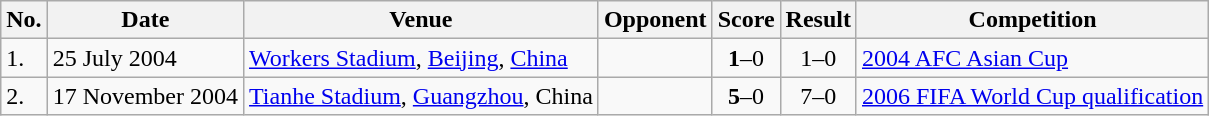<table class="wikitable">
<tr>
<th>No.</th>
<th>Date</th>
<th>Venue</th>
<th>Opponent</th>
<th>Score</th>
<th>Result</th>
<th>Competition</th>
</tr>
<tr>
<td>1.</td>
<td>25 July 2004</td>
<td><a href='#'>Workers Stadium</a>, <a href='#'>Beijing</a>, <a href='#'>China</a></td>
<td></td>
<td align=center><strong>1</strong>–0</td>
<td align=center>1–0</td>
<td><a href='#'>2004 AFC Asian Cup</a></td>
</tr>
<tr>
<td>2.</td>
<td>17 November 2004</td>
<td><a href='#'>Tianhe Stadium</a>, <a href='#'>Guangzhou</a>, China</td>
<td></td>
<td align=center><strong>5</strong>–0</td>
<td align=center>7–0</td>
<td><a href='#'>2006 FIFA World Cup qualification</a></td>
</tr>
</table>
